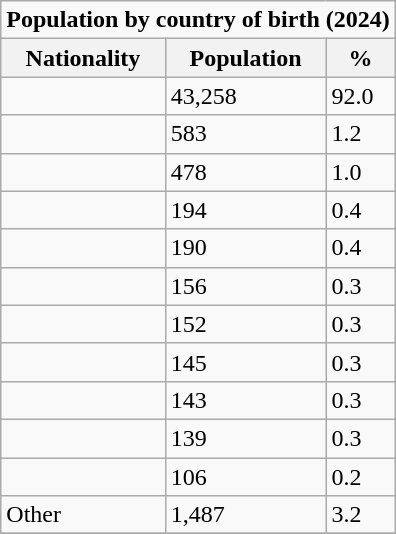<table class="wikitable" style="float:right;">
<tr>
<td colspan="3"><strong>Population by country of birth (2024)</strong></td>
</tr>
<tr \>
<th>Nationality</th>
<th>Population</th>
<th>%</th>
</tr>
<tr>
<td></td>
<td>43,258</td>
<td>92.0</td>
</tr>
<tr>
<td></td>
<td>583</td>
<td>1.2</td>
</tr>
<tr>
<td></td>
<td>478</td>
<td>1.0</td>
</tr>
<tr>
<td></td>
<td>194</td>
<td>0.4</td>
</tr>
<tr>
<td></td>
<td>190</td>
<td>0.4</td>
</tr>
<tr>
<td></td>
<td>156</td>
<td>0.3</td>
</tr>
<tr>
<td></td>
<td>152</td>
<td>0.3</td>
</tr>
<tr>
<td></td>
<td>145</td>
<td>0.3</td>
</tr>
<tr>
<td></td>
<td>143</td>
<td>0.3</td>
</tr>
<tr>
<td></td>
<td>139</td>
<td>0.3</td>
</tr>
<tr>
<td></td>
<td>106</td>
<td>0.2</td>
</tr>
<tr>
<td>Other</td>
<td>1,487</td>
<td>3.2</td>
</tr>
<tr>
</tr>
</table>
